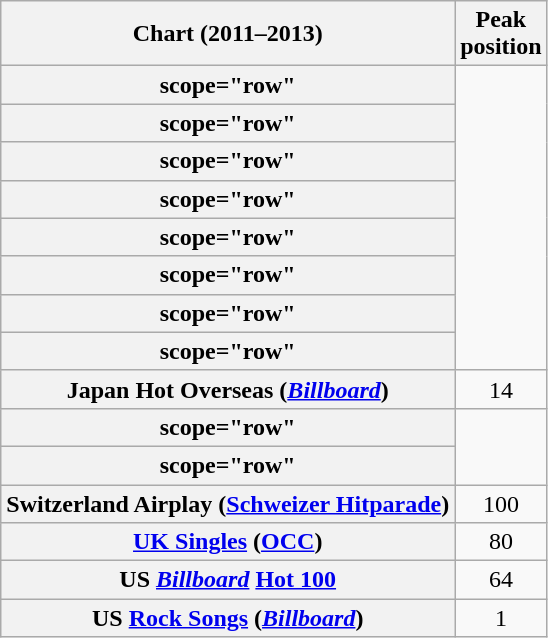<table class="wikitable plainrowheaders sortable" style="text-align:center">
<tr>
<th scope="col">Chart (2011–2013)</th>
<th scope="col">Peak<br>position</th>
</tr>
<tr>
<th>scope="row" </th>
</tr>
<tr>
<th>scope="row" </th>
</tr>
<tr>
<th>scope="row" </th>
</tr>
<tr>
<th>scope="row" </th>
</tr>
<tr>
<th>scope="row" </th>
</tr>
<tr>
<th>scope="row" </th>
</tr>
<tr>
<th>scope="row" </th>
</tr>
<tr>
<th>scope="row" </th>
</tr>
<tr>
<th scope="row">Japan Hot Overseas (<em><a href='#'>Billboard</a></em>)</th>
<td>14</td>
</tr>
<tr>
<th>scope="row" </th>
</tr>
<tr>
<th>scope="row" </th>
</tr>
<tr>
<th scope="row">Switzerland Airplay (<a href='#'>Schweizer Hitparade</a>)</th>
<td>100</td>
</tr>
<tr>
<th scope="row"><a href='#'>UK Singles</a> (<a href='#'>OCC</a>)</th>
<td>80</td>
</tr>
<tr>
<th scope="row">US <em><a href='#'>Billboard</a></em> <a href='#'>Hot 100</a></th>
<td>64</td>
</tr>
<tr>
<th scope="row">US <a href='#'>Rock Songs</a> (<em><a href='#'>Billboard</a></em>)</th>
<td>1</td>
</tr>
</table>
